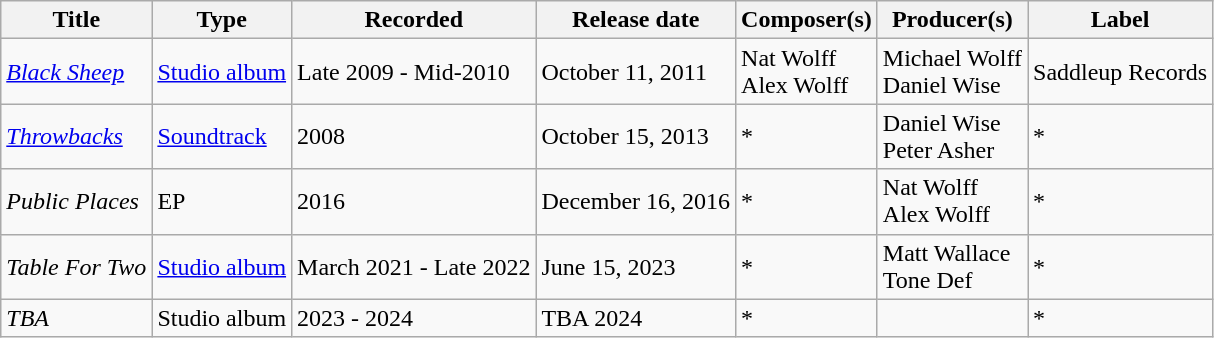<table class="wikitable">
<tr>
<th>Title</th>
<th>Type</th>
<th>Recorded</th>
<th>Release date</th>
<th>Composer(s)</th>
<th>Producer(s)</th>
<th>Label</th>
</tr>
<tr>
<td><em><a href='#'>Black Sheep</a></em></td>
<td><a href='#'>Studio album</a></td>
<td>Late 2009 - Mid-2010</td>
<td>October 11, 2011</td>
<td>Nat Wolff<br>Alex Wolff</td>
<td>Michael Wolff<br>Daniel Wise</td>
<td>Saddleup Records</td>
</tr>
<tr>
<td><em><a href='#'>Throwbacks</a></em></td>
<td><a href='#'>Soundtrack</a></td>
<td>2008</td>
<td>October 15, 2013</td>
<td>*</td>
<td>Daniel Wise<br>Peter Asher</td>
<td>*</td>
</tr>
<tr>
<td><em>Public Places</em></td>
<td>EP</td>
<td>2016</td>
<td>December 16, 2016</td>
<td>*</td>
<td>Nat Wolff<br>Alex Wolff</td>
<td>*</td>
</tr>
<tr>
<td><em>Table For Two</em></td>
<td><a href='#'>Studio album</a></td>
<td>March 2021 - Late 2022</td>
<td>June 15, 2023</td>
<td>*</td>
<td>Matt Wallace<br>Tone Def</td>
<td>*</td>
</tr>
<tr>
<td><em>TBA</em></td>
<td>Studio album</td>
<td>2023 - 2024</td>
<td>TBA 2024</td>
<td>*</td>
<td></td>
<td>*</td>
</tr>
</table>
